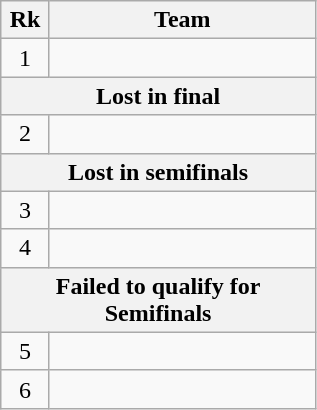<table class=wikitable style=text-align:center>
<tr>
<th width=25>Rk</th>
<th width=170>Team</th>
</tr>
<tr>
<td>1</td>
<td align=left></td>
</tr>
<tr>
<th colspan="6">Lost in final</th>
</tr>
<tr>
<td>2</td>
<td align=left></td>
</tr>
<tr>
<th colspan="6">Lost in semifinals</th>
</tr>
<tr>
<td>3</td>
<td align=left></td>
</tr>
<tr>
<td>4</td>
<td align=left></td>
</tr>
<tr>
<th colspan="6">Failed to qualify for Semifinals</th>
</tr>
<tr>
<td>5</td>
<td align=left></td>
</tr>
<tr>
<td>6</td>
<td align=left></td>
</tr>
</table>
